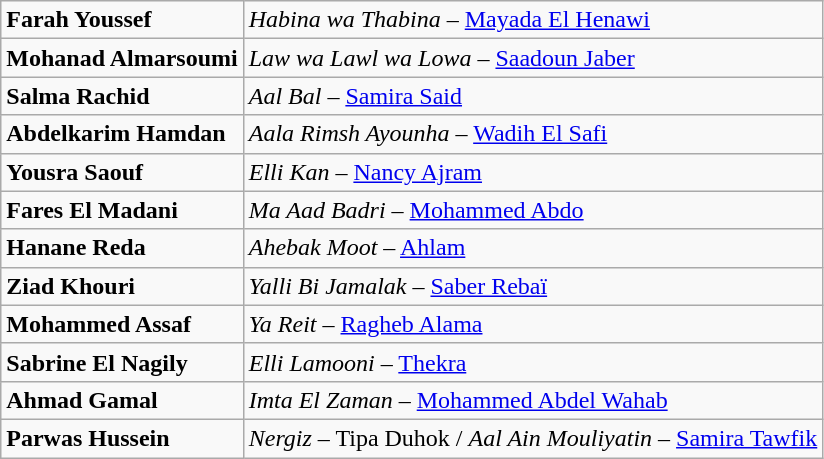<table class="wikitable">
<tr>
<td><strong>Farah Youssef</strong></td>
<td><em>Habina wa Thabina</em> – <a href='#'>Mayada El Henawi</a></td>
</tr>
<tr>
<td><strong>Mohanad Almarsoumi</strong></td>
<td><em>Law wa Lawl wa Lowa</em> – <a href='#'>Saadoun Jaber</a></td>
</tr>
<tr>
<td><strong>Salma Rachid</strong></td>
<td><em>Aal Bal</em> – <a href='#'>Samira Said</a></td>
</tr>
<tr>
<td><strong>Abdelkarim Hamdan</strong></td>
<td><em>Aala Rimsh Ayounha</em> – <a href='#'>Wadih El Safi</a></td>
</tr>
<tr>
<td><strong>Yousra Saouf</strong></td>
<td><em>Elli Kan</em> – <a href='#'>Nancy Ajram</a></td>
</tr>
<tr>
<td><strong>Fares El Madani</strong></td>
<td><em>Ma Aad Badri</em> – <a href='#'>Mohammed Abdo</a></td>
</tr>
<tr>
<td><strong>Hanane Reda</strong></td>
<td><em>Ahebak Moot</em> – <a href='#'>Ahlam</a></td>
</tr>
<tr>
<td><strong>Ziad Khouri</strong></td>
<td><em>Yalli Bi Jamalak</em> – <a href='#'>Saber Rebaï</a></td>
</tr>
<tr>
<td><strong>Mohammed Assaf</strong></td>
<td><em>Ya Reit</em> – <a href='#'>Ragheb Alama</a></td>
</tr>
<tr>
<td><strong>Sabrine El Nagily</strong></td>
<td><em>Elli Lamooni</em> – <a href='#'>Thekra</a></td>
</tr>
<tr>
<td><strong>Ahmad Gamal</strong></td>
<td><em>Imta El Zaman</em> – <a href='#'>Mohammed Abdel Wahab</a></td>
</tr>
<tr>
<td><strong>Parwas Hussein</strong></td>
<td><em>Nergiz</em> – Tipa Duhok / <em>Aal Ain Mouliyatin</em> – <a href='#'>Samira Tawfik</a></td>
</tr>
</table>
